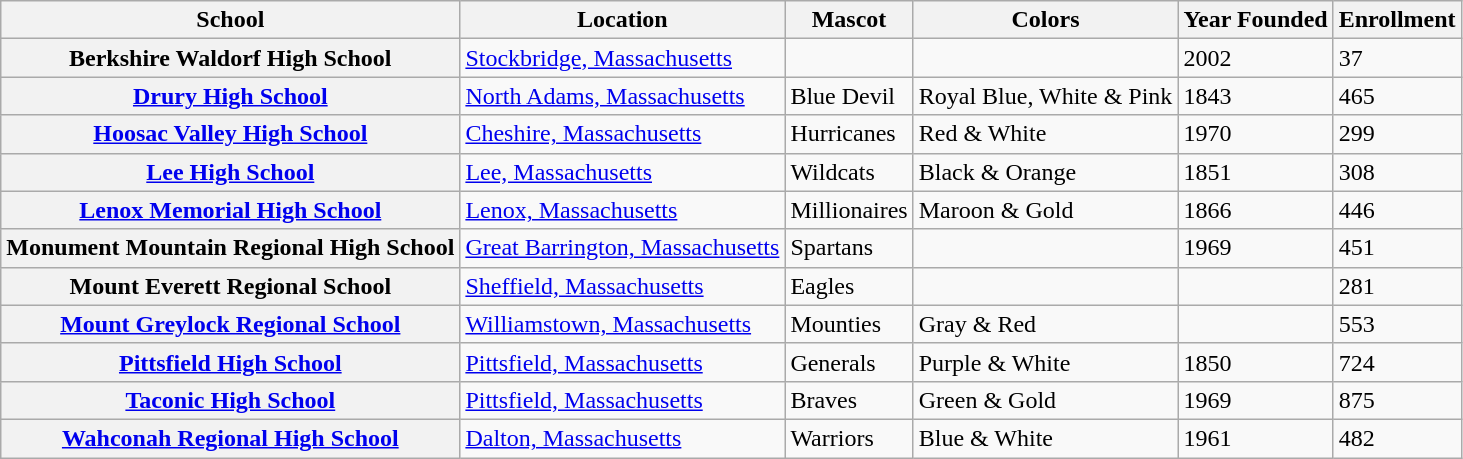<table class="wikitable">
<tr>
<th>School</th>
<th>Location</th>
<th>Mascot</th>
<th>Colors</th>
<th>Year Founded</th>
<th>Enrollment</th>
</tr>
<tr>
<th>Berkshire Waldorf High School</th>
<td><a href='#'>Stockbridge, Massachusetts</a></td>
<td></td>
<td></td>
<td>2002</td>
<td>37</td>
</tr>
<tr>
<th><a href='#'>Drury High School</a></th>
<td><a href='#'>North Adams, Massachusetts</a></td>
<td>Blue Devil</td>
<td>Royal Blue, White & Pink   </td>
<td>1843</td>
<td>465</td>
</tr>
<tr>
<th><a href='#'>Hoosac Valley High School</a></th>
<td><a href='#'>Cheshire, Massachusetts</a></td>
<td>Hurricanes</td>
<td>Red & White  </td>
<td>1970</td>
<td>299</td>
</tr>
<tr>
<th><a href='#'>Lee High School</a></th>
<td><a href='#'>Lee, Massachusetts</a></td>
<td>Wildcats</td>
<td>Black & Orange  </td>
<td>1851</td>
<td>308</td>
</tr>
<tr>
<th><a href='#'>Lenox Memorial High School</a></th>
<td><a href='#'>Lenox, Massachusetts</a></td>
<td>Millionaires</td>
<td>Maroon & Gold  </td>
<td>1866</td>
<td>446</td>
</tr>
<tr>
<th>Monument Mountain Regional High School</th>
<td><a href='#'>Great Barrington, Massachusetts</a></td>
<td>Spartans</td>
<td></td>
<td>1969</td>
<td>451</td>
</tr>
<tr>
<th>Mount Everett Regional School</th>
<td><a href='#'>Sheffield, Massachusetts</a></td>
<td>Eagles</td>
<td></td>
<td></td>
<td>281</td>
</tr>
<tr>
<th><a href='#'>Mount Greylock Regional School</a></th>
<td><a href='#'>Williamstown, Massachusetts</a></td>
<td>Mounties</td>
<td>Gray & Red  </td>
<td></td>
<td>553</td>
</tr>
<tr>
<th><a href='#'>Pittsfield High School</a></th>
<td><a href='#'>Pittsfield, Massachusetts</a></td>
<td>Generals</td>
<td>Purple & White  </td>
<td>1850</td>
<td>724</td>
</tr>
<tr>
<th><a href='#'>Taconic High School</a></th>
<td><a href='#'>Pittsfield, Massachusetts</a></td>
<td>Braves</td>
<td>Green & Gold  </td>
<td>1969</td>
<td>875</td>
</tr>
<tr>
<th><a href='#'>Wahconah Regional High School</a></th>
<td><a href='#'>Dalton, Massachusetts</a></td>
<td>Warriors</td>
<td>Blue & White  </td>
<td>1961</td>
<td>482</td>
</tr>
</table>
